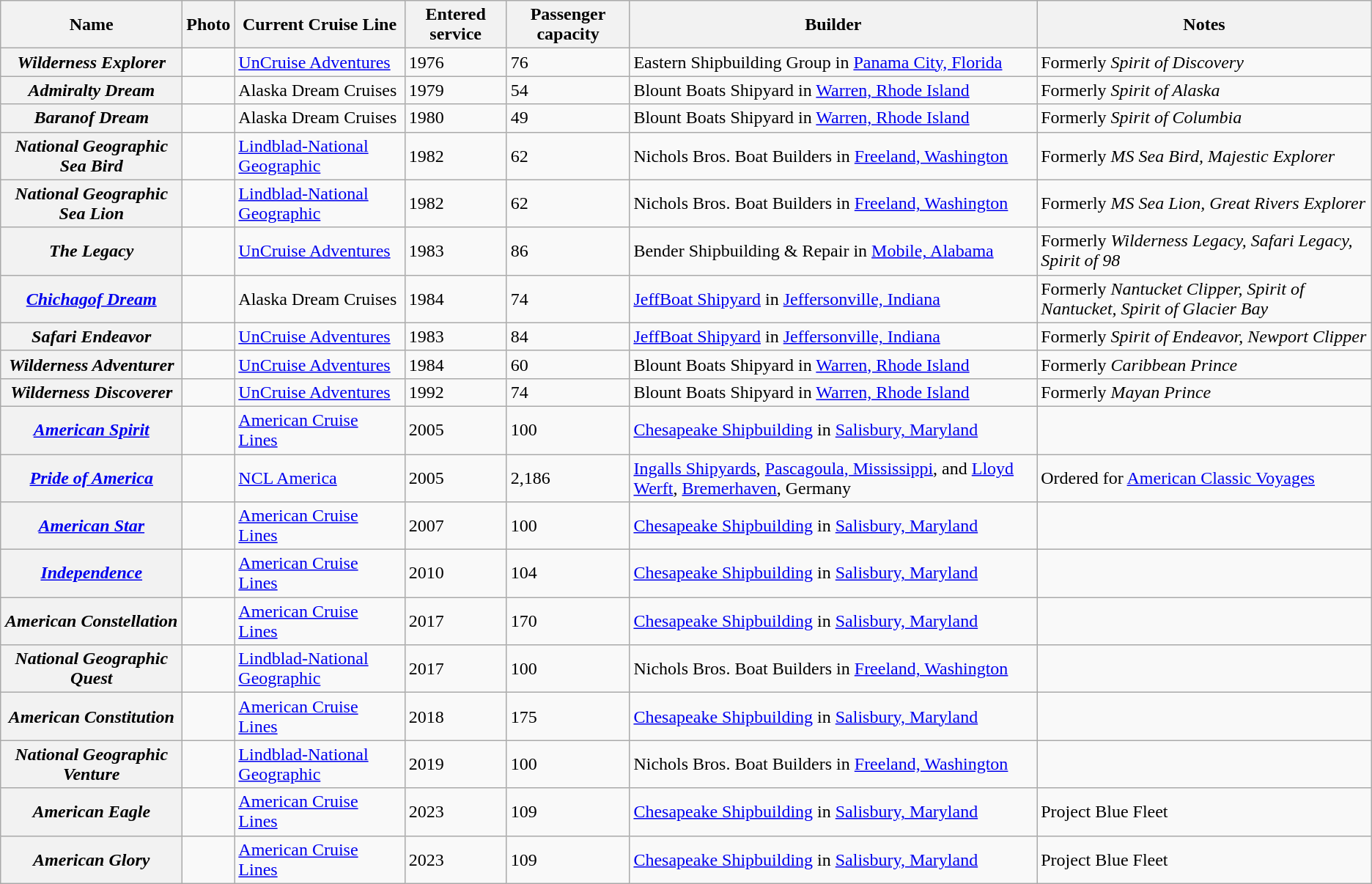<table class="wikitable sortable plainrowheaders">
<tr>
<th scope="col">Name</th>
<th scope="col" class="unsortable">Photo</th>
<th scope="col">Current Cruise Line</th>
<th scope="col">Entered service</th>
<th scope="col">Passenger capacity</th>
<th scope="col">Builder</th>
<th scope="col" class="unsortable">Notes</th>
</tr>
<tr>
<th scope="row"><em>Wilderness Explorer</em></th>
<td></td>
<td><a href='#'>UnCruise Adventures</a></td>
<td>1976</td>
<td>76</td>
<td>Eastern Shipbuilding Group in <a href='#'>Panama City, Florida</a></td>
<td>Formerly <em>Spirit of Discovery</em></td>
</tr>
<tr>
<th scope="row"><em>Admiralty Dream</em></th>
<td></td>
<td>Alaska Dream Cruises</td>
<td>1979</td>
<td>54</td>
<td>Blount Boats Shipyard in <a href='#'>Warren, Rhode Island</a></td>
<td>Formerly <em>Spirit of Alaska</em></td>
</tr>
<tr>
<th scope="row"><em>Baranof Dream</em></th>
<td></td>
<td>Alaska Dream Cruises</td>
<td>1980</td>
<td>49</td>
<td>Blount Boats Shipyard in <a href='#'>Warren, Rhode Island</a></td>
<td>Formerly <em>Spirit of Columbia</em></td>
</tr>
<tr>
<th scope="row"><em>National Geographic Sea Bird</em></th>
<td></td>
<td><a href='#'>Lindblad-National Geographic</a></td>
<td>1982</td>
<td>62</td>
<td>Nichols Bros. Boat Builders in <a href='#'>Freeland, Washington</a></td>
<td>Formerly <em>MS Sea Bird, Majestic Explorer</em></td>
</tr>
<tr>
<th scope="row"><em>National Geographic Sea Lion</em></th>
<td></td>
<td><a href='#'>Lindblad-National Geographic</a></td>
<td>1982</td>
<td>62</td>
<td>Nichols Bros. Boat Builders in <a href='#'>Freeland, Washington</a></td>
<td>Formerly <em>MS Sea Lion, Great Rivers Explorer</em></td>
</tr>
<tr>
<th scope="row"><em>The Legacy</em></th>
<td></td>
<td><a href='#'>UnCruise Adventures</a></td>
<td>1983</td>
<td>86</td>
<td>Bender Shipbuilding & Repair in <a href='#'>Mobile, Alabama</a></td>
<td>Formerly <em>Wilderness Legacy, Safari Legacy, Spirit of 98</em></td>
</tr>
<tr>
<th scope="row"><em><a href='#'>Chichagof Dream</a></em></th>
<td></td>
<td>Alaska Dream Cruises</td>
<td>1984</td>
<td>74</td>
<td><a href='#'>JeffBoat Shipyard</a> in <a href='#'>Jeffersonville, Indiana</a></td>
<td>Formerly <em>Nantucket Clipper,  Spirit of Nantucket, Spirit of Glacier Bay</em></td>
</tr>
<tr>
<th scope="row"><em>Safari Endeavor</em></th>
<td></td>
<td><a href='#'>UnCruise Adventures</a></td>
<td>1983</td>
<td>84</td>
<td><a href='#'>JeffBoat Shipyard</a> in <a href='#'>Jeffersonville, Indiana</a></td>
<td>Formerly <em>Spirit of Endeavor, Newport Clipper</em></td>
</tr>
<tr>
<th scope="row"><em>Wilderness Adventurer</em></th>
<td></td>
<td><a href='#'>UnCruise Adventures</a></td>
<td>1984</td>
<td>60</td>
<td>Blount Boats Shipyard in <a href='#'>Warren, Rhode Island</a></td>
<td>Formerly <em>Caribbean Prince</em></td>
</tr>
<tr>
<th scope="row"><em>Wilderness Discoverer</em></th>
<td></td>
<td><a href='#'>UnCruise Adventures</a></td>
<td>1992</td>
<td>74</td>
<td>Blount Boats Shipyard in <a href='#'>Warren, Rhode Island</a></td>
<td>Formerly <em>Mayan Prince</em></td>
</tr>
<tr>
<th scope="row"><em><a href='#'>American Spirit</a></em></th>
<td></td>
<td><a href='#'>American Cruise Lines</a></td>
<td>2005</td>
<td>100</td>
<td><a href='#'>Chesapeake Shipbuilding</a> in <a href='#'>Salisbury, Maryland</a></td>
<td></td>
</tr>
<tr>
<th scope="row"><em><a href='#'>Pride of America</a></em></th>
<td></td>
<td><a href='#'>NCL America</a></td>
<td>2005</td>
<td>2,186</td>
<td><a href='#'>Ingalls Shipyards</a>, <a href='#'>Pascagoula, Mississippi</a>, and <a href='#'>Lloyd Werft</a>, <a href='#'>Bremerhaven</a>, Germany</td>
<td>Ordered for <a href='#'>American Classic Voyages</a></td>
</tr>
<tr>
<th scope="row"><em><a href='#'>American Star</a></em></th>
<td></td>
<td><a href='#'>American Cruise Lines</a></td>
<td>2007</td>
<td>100</td>
<td><a href='#'>Chesapeake Shipbuilding</a> in <a href='#'>Salisbury, Maryland</a></td>
<td></td>
</tr>
<tr>
<th scope="row"><a href='#'><em>Independence</em></a></th>
<td></td>
<td><a href='#'>American Cruise Lines</a></td>
<td>2010</td>
<td>104</td>
<td><a href='#'>Chesapeake Shipbuilding</a> in <a href='#'>Salisbury, Maryland</a></td>
<td></td>
</tr>
<tr>
<th scope="row"><em>American Constellation</em></th>
<td></td>
<td><a href='#'>American Cruise Lines</a></td>
<td>2017</td>
<td>170</td>
<td><a href='#'>Chesapeake Shipbuilding</a> in <a href='#'>Salisbury, Maryland</a></td>
<td></td>
</tr>
<tr>
<th scope="row"><em>National Geographic Quest</em></th>
<td></td>
<td><a href='#'>Lindblad-National Geographic</a></td>
<td>2017</td>
<td>100</td>
<td>Nichols Bros. Boat Builders in <a href='#'>Freeland, Washington</a></td>
<td></td>
</tr>
<tr>
<th scope="row"><em>American Constitution</em></th>
<td></td>
<td><a href='#'>American Cruise Lines</a></td>
<td>2018</td>
<td>175</td>
<td><a href='#'>Chesapeake Shipbuilding</a> in <a href='#'>Salisbury, Maryland</a></td>
<td></td>
</tr>
<tr>
<th scope="row"><em>National Geographic Venture</em></th>
<td></td>
<td><a href='#'>Lindblad-National Geographic</a></td>
<td>2019</td>
<td>100</td>
<td>Nichols Bros. Boat Builders in <a href='#'>Freeland, Washington</a></td>
<td></td>
</tr>
<tr>
<th><em>American Eagle</em></th>
<td></td>
<td><a href='#'>American Cruise Lines</a></td>
<td>2023</td>
<td>109</td>
<td><a href='#'>Chesapeake Shipbuilding</a> in <a href='#'>Salisbury, Maryland</a></td>
<td>Project Blue Fleet</td>
</tr>
<tr>
<th><em>American Glory</em></th>
<td></td>
<td><a href='#'>American Cruise Lines</a></td>
<td>2023</td>
<td>109</td>
<td><a href='#'>Chesapeake Shipbuilding</a> in <a href='#'>Salisbury, Maryland</a></td>
<td>Project Blue Fleet</td>
</tr>
</table>
